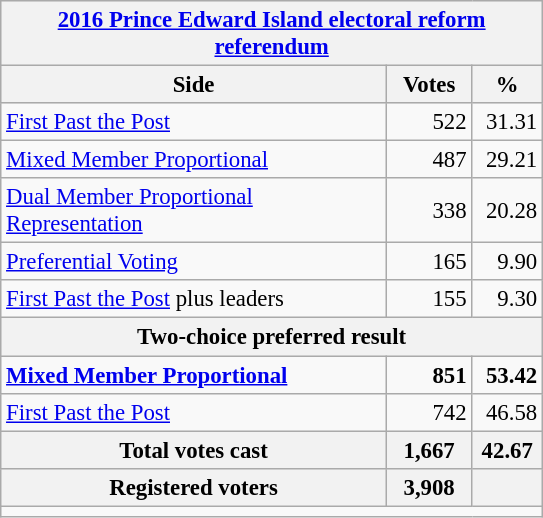<table class="wikitable" style="font-size: 95%; clear:both">
<tr style="background-color:#E9E9E9">
<th colspan=4><a href='#'>2016 Prince Edward Island electoral reform referendum</a></th>
</tr>
<tr style="background-color:#E9E9E9">
<th style="width: 250px">Side</th>
<th style="width: 50px">Votes</th>
<th style="width: 40px">%</th>
</tr>
<tr>
<td><a href='#'>First Past the Post</a></td>
<td align="right">522</td>
<td align="right">31.31</td>
</tr>
<tr>
<td><a href='#'>Mixed Member Proportional</a></td>
<td align="right">487</td>
<td align="right">29.21</td>
</tr>
<tr>
<td><a href='#'>Dual Member Proportional Representation</a></td>
<td align="right">338</td>
<td align="right">20.28</td>
</tr>
<tr>
<td><a href='#'>Preferential Voting</a></td>
<td align="right">165</td>
<td align="right">9.90</td>
</tr>
<tr>
<td><a href='#'>First Past the Post</a> plus leaders</td>
<td align="right">155</td>
<td align="right">9.30</td>
</tr>
<tr style="background-color:#E9E9E9">
<th colspan=4 align="left">Two-choice preferred result</th>
</tr>
<tr>
<td><strong><a href='#'>Mixed Member Proportional</a></strong></td>
<td align="right"><strong>851</strong></td>
<td align="right"><strong>53.42</strong></td>
</tr>
<tr>
<td><a href='#'>First Past the Post</a></td>
<td align="right">742</td>
<td align="right">46.58</td>
</tr>
<tr bgcolor="white">
<th align="center">Total votes cast</th>
<th align="right">1,667</th>
<th align="right">42.67</th>
</tr>
<tr bgcolor="white">
<th align="center">Registered voters</th>
<th align="right">3,908</th>
<th align="right"></th>
</tr>
<tr>
<td colspan=4 style="border-top:1px solid darkgray;"></td>
</tr>
</table>
